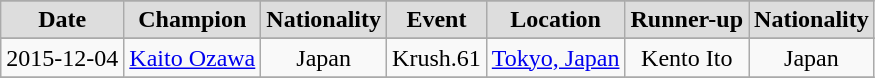<table class="wikitable" style="text-align:center">
<tr>
</tr>
<tr bgcolor="#dddddd">
<td><strong>Date</strong></td>
<td><strong>Champion</strong></td>
<td><strong>Nationality</strong></td>
<td><strong>Event</strong></td>
<td><strong>Location</strong></td>
<td><strong>Runner-up</strong></td>
<td><strong>Nationality</strong></td>
</tr>
<tr>
</tr>
<tr>
<td>2015-12-04</td>
<td><a href='#'>Kaito Ozawa</a></td>
<td> Japan</td>
<td>Krush.61</td>
<td><a href='#'>Tokyo, Japan</a></td>
<td>Kento Ito</td>
<td> Japan</td>
</tr>
<tr>
</tr>
</table>
